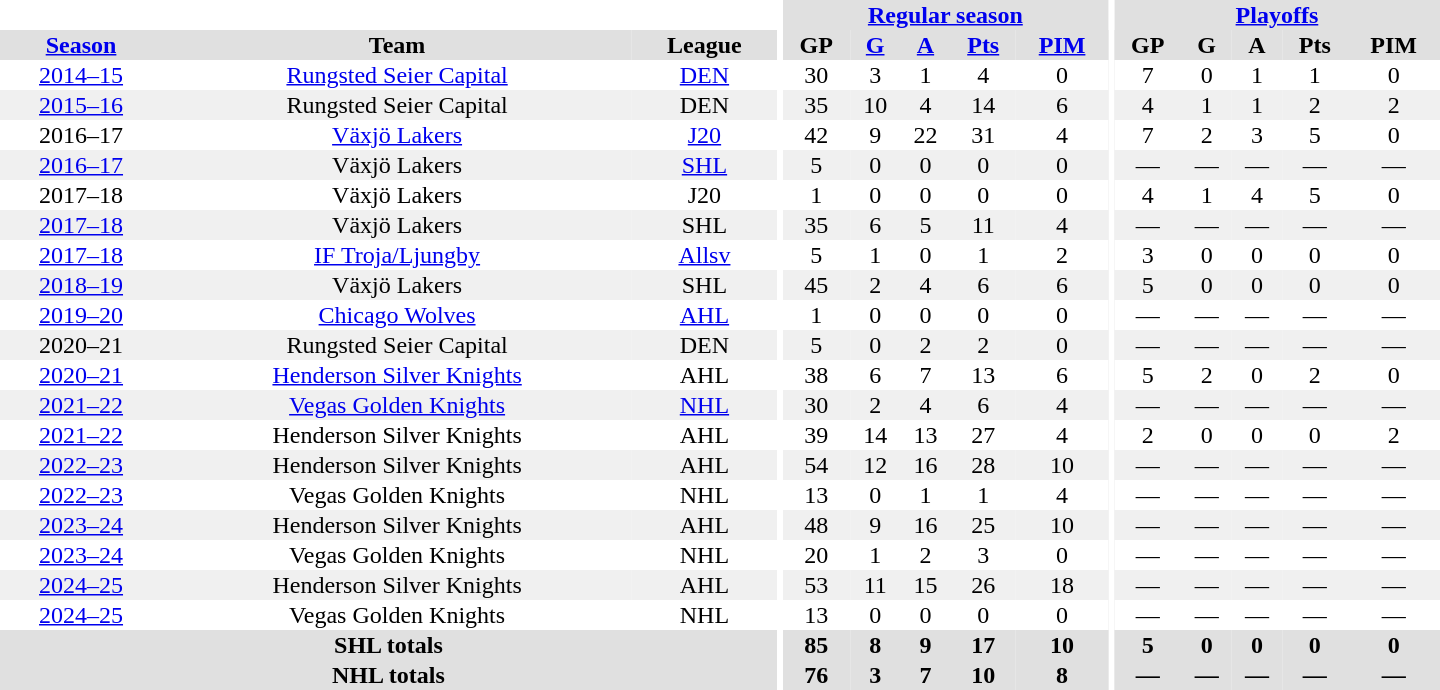<table border="0" cellpadding="1" cellspacing="0" style="text-align:center; width:60em">
<tr bgcolor="#e0e0e0">
<th colspan="3" bgcolor="#ffffff"></th>
<th rowspan="92" bgcolor="#ffffff"></th>
<th colspan="5"><a href='#'>Regular season</a></th>
<th rowspan="92" bgcolor="#ffffff"></th>
<th colspan="5"><a href='#'>Playoffs</a></th>
</tr>
<tr bgcolor="#e0e0e0">
<th><a href='#'>Season</a></th>
<th>Team</th>
<th>League</th>
<th>GP</th>
<th><a href='#'>G</a></th>
<th><a href='#'>A</a></th>
<th><a href='#'>Pts</a></th>
<th><a href='#'>PIM</a></th>
<th>GP</th>
<th>G</th>
<th>A</th>
<th>Pts</th>
<th>PIM</th>
</tr>
<tr>
<td><a href='#'>2014–15</a></td>
<td><a href='#'>Rungsted Seier Capital</a></td>
<td><a href='#'>DEN</a></td>
<td>30</td>
<td>3</td>
<td>1</td>
<td>4</td>
<td>0</td>
<td>7</td>
<td>0</td>
<td>1</td>
<td>1</td>
<td>0</td>
</tr>
<tr bgcolor="#f0f0f0">
<td><a href='#'>2015–16</a></td>
<td>Rungsted Seier Capital</td>
<td>DEN</td>
<td>35</td>
<td>10</td>
<td>4</td>
<td>14</td>
<td>6</td>
<td>4</td>
<td>1</td>
<td>1</td>
<td>2</td>
<td>2</td>
</tr>
<tr>
<td>2016–17</td>
<td><a href='#'>Växjö Lakers</a></td>
<td><a href='#'>J20</a></td>
<td>42</td>
<td>9</td>
<td>22</td>
<td>31</td>
<td>4</td>
<td>7</td>
<td>2</td>
<td>3</td>
<td>5</td>
<td>0</td>
</tr>
<tr bgcolor="#f0f0f0">
<td><a href='#'>2016–17</a></td>
<td>Växjö Lakers</td>
<td><a href='#'>SHL</a></td>
<td>5</td>
<td>0</td>
<td>0</td>
<td>0</td>
<td>0</td>
<td>—</td>
<td>—</td>
<td>—</td>
<td>—</td>
<td>—</td>
</tr>
<tr>
<td>2017–18</td>
<td>Växjö Lakers</td>
<td>J20</td>
<td>1</td>
<td>0</td>
<td>0</td>
<td>0</td>
<td>0</td>
<td>4</td>
<td>1</td>
<td>4</td>
<td>5</td>
<td>0</td>
</tr>
<tr bgcolor="#f0f0f0">
<td><a href='#'>2017–18</a></td>
<td>Växjö Lakers</td>
<td>SHL</td>
<td>35</td>
<td>6</td>
<td>5</td>
<td>11</td>
<td>4</td>
<td>—</td>
<td>—</td>
<td>—</td>
<td>—</td>
<td>—</td>
</tr>
<tr>
<td><a href='#'>2017–18</a></td>
<td><a href='#'>IF Troja/Ljungby</a></td>
<td><a href='#'>Allsv</a></td>
<td>5</td>
<td>1</td>
<td>0</td>
<td>1</td>
<td>2</td>
<td>3</td>
<td>0</td>
<td>0</td>
<td>0</td>
<td>0</td>
</tr>
<tr bgcolor="#f0f0f0">
<td><a href='#'>2018–19</a></td>
<td>Växjö Lakers</td>
<td>SHL</td>
<td>45</td>
<td>2</td>
<td>4</td>
<td>6</td>
<td>6</td>
<td>5</td>
<td>0</td>
<td>0</td>
<td>0</td>
<td>0</td>
</tr>
<tr>
<td><a href='#'>2019–20</a></td>
<td><a href='#'>Chicago Wolves</a></td>
<td><a href='#'>AHL</a></td>
<td>1</td>
<td>0</td>
<td>0</td>
<td>0</td>
<td>0</td>
<td>—</td>
<td>—</td>
<td>—</td>
<td>—</td>
<td>—</td>
</tr>
<tr bgcolor="#f0f0f0">
<td 2020–21 Metal Ligaen season>2020–21</td>
<td>Rungsted Seier Capital</td>
<td>DEN</td>
<td>5</td>
<td>0</td>
<td>2</td>
<td>2</td>
<td>0</td>
<td>—</td>
<td>—</td>
<td>—</td>
<td>—</td>
<td>—</td>
</tr>
<tr>
<td><a href='#'>2020–21</a></td>
<td><a href='#'>Henderson Silver Knights</a></td>
<td>AHL</td>
<td>38</td>
<td>6</td>
<td>7</td>
<td>13</td>
<td>6</td>
<td>5</td>
<td>2</td>
<td>0</td>
<td>2</td>
<td>0</td>
</tr>
<tr bgcolor="#f0f0f0">
<td><a href='#'>2021–22</a></td>
<td><a href='#'>Vegas Golden Knights</a></td>
<td><a href='#'>NHL</a></td>
<td>30</td>
<td>2</td>
<td>4</td>
<td>6</td>
<td>4</td>
<td>—</td>
<td>—</td>
<td>—</td>
<td>—</td>
<td>—</td>
</tr>
<tr>
<td><a href='#'>2021–22</a></td>
<td>Henderson Silver Knights</td>
<td>AHL</td>
<td>39</td>
<td>14</td>
<td>13</td>
<td>27</td>
<td>4</td>
<td>2</td>
<td>0</td>
<td>0</td>
<td>0</td>
<td>2</td>
</tr>
<tr bgcolor="#f0f0f0">
<td><a href='#'>2022–23</a></td>
<td>Henderson Silver Knights</td>
<td>AHL</td>
<td>54</td>
<td>12</td>
<td>16</td>
<td>28</td>
<td>10</td>
<td>—</td>
<td>—</td>
<td>—</td>
<td>—</td>
<td>—</td>
</tr>
<tr>
<td><a href='#'>2022–23</a></td>
<td>Vegas Golden Knights</td>
<td>NHL</td>
<td>13</td>
<td>0</td>
<td>1</td>
<td>1</td>
<td>4</td>
<td>—</td>
<td>—</td>
<td>—</td>
<td>—</td>
<td>—</td>
</tr>
<tr bgcolor="#f0f0f0">
<td><a href='#'>2023–24</a></td>
<td>Henderson Silver Knights</td>
<td>AHL</td>
<td>48</td>
<td>9</td>
<td>16</td>
<td>25</td>
<td>10</td>
<td>—</td>
<td>—</td>
<td>—</td>
<td>—</td>
<td>—</td>
</tr>
<tr>
<td><a href='#'>2023–24</a></td>
<td>Vegas Golden Knights</td>
<td>NHL</td>
<td>20</td>
<td>1</td>
<td>2</td>
<td>3</td>
<td>0</td>
<td>—</td>
<td>—</td>
<td>—</td>
<td>—</td>
<td>—</td>
</tr>
<tr bgcolor="#f0f0f0">
<td><a href='#'>2024–25</a></td>
<td>Henderson Silver Knights</td>
<td>AHL</td>
<td>53</td>
<td>11</td>
<td>15</td>
<td>26</td>
<td>18</td>
<td>—</td>
<td>—</td>
<td>—</td>
<td>—</td>
<td>—</td>
</tr>
<tr>
<td><a href='#'>2024–25</a></td>
<td>Vegas Golden Knights</td>
<td>NHL</td>
<td>13</td>
<td>0</td>
<td>0</td>
<td>0</td>
<td>0</td>
<td>—</td>
<td>—</td>
<td>—</td>
<td>—</td>
<td>—</td>
</tr>
<tr bgcolor="#e0e0e0">
<th colspan="3">SHL totals</th>
<th>85</th>
<th>8</th>
<th>9</th>
<th>17</th>
<th>10</th>
<th>5</th>
<th>0</th>
<th>0</th>
<th>0</th>
<th>0</th>
</tr>
<tr bgcolor="#e0e0e0">
<th colspan="3">NHL totals</th>
<th>76</th>
<th>3</th>
<th>7</th>
<th>10</th>
<th>8</th>
<th>—</th>
<th>—</th>
<th>—</th>
<th>—</th>
<th>—</th>
</tr>
</table>
